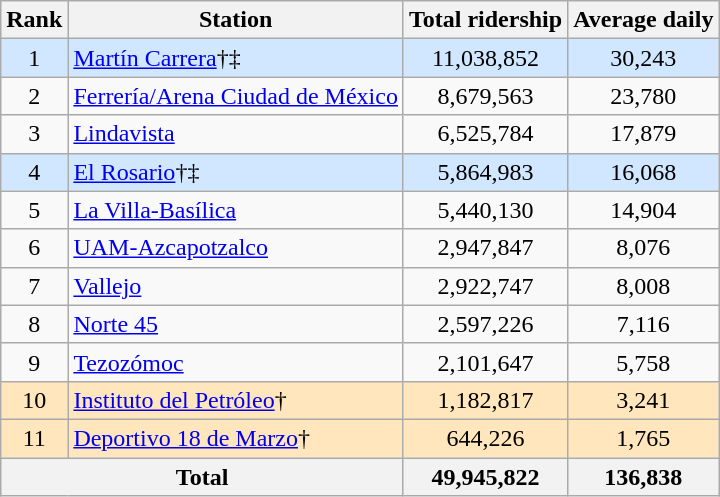<table class=wikitable style="text-align:center">
<tr>
<th>Rank</th>
<th>Station</th>
<th>Total ridership</th>
<th>Average daily</th>
</tr>
<tr style="background-color:#D0E7FF">
<td>1</td>
<td align=left><a href='#'>Martín Carrera</a>†‡</td>
<td>11,038,852</td>
<td>30,243</td>
</tr>
<tr>
<td>2</td>
<td align=left><a href='#'>Ferrería/Arena Ciudad de México</a></td>
<td>8,679,563</td>
<td>23,780</td>
</tr>
<tr>
<td>3</td>
<td align=left><a href='#'>Lindavista</a></td>
<td>6,525,784</td>
<td>17,879</td>
</tr>
<tr style="background-color:#D0E7FF">
<td>4</td>
<td align=left><a href='#'>El Rosario</a>†‡</td>
<td>5,864,983</td>
<td>16,068</td>
</tr>
<tr>
<td>5</td>
<td align=left><a href='#'>La Villa-Basílica</a></td>
<td>5,440,130</td>
<td>14,904</td>
</tr>
<tr>
<td>6</td>
<td align=left><a href='#'>UAM-Azcapotzalco</a></td>
<td>2,947,847</td>
<td>8,076</td>
</tr>
<tr>
<td>7</td>
<td align=left><a href='#'>Vallejo</a></td>
<td>2,922,747</td>
<td>8,008</td>
</tr>
<tr>
<td>8</td>
<td align=left><a href='#'>Norte 45</a></td>
<td>2,597,226</td>
<td>7,116</td>
</tr>
<tr>
<td>9</td>
<td align=left><a href='#'>Tezozómoc</a></td>
<td>2,101,647</td>
<td>5,758</td>
</tr>
<tr style="background-color:#FFE6BD">
<td>10</td>
<td align=left><a href='#'>Instituto del Petróleo</a>†</td>
<td>1,182,817</td>
<td>3,241</td>
</tr>
<tr style="background-color:#FFE6BD">
<td>11</td>
<td align=left><a href='#'>Deportivo 18 de Marzo</a>†</td>
<td>644,226</td>
<td>1,765</td>
</tr>
<tr>
<th colspan=2>Total</th>
<th>49,945,822</th>
<th>136,838</th>
</tr>
</table>
